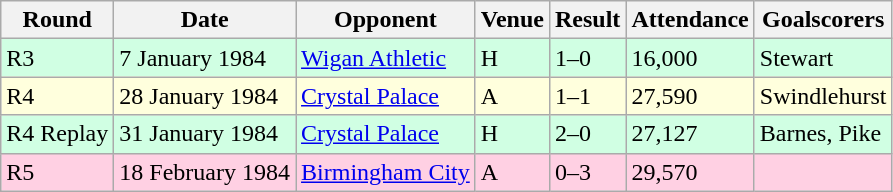<table class="wikitable">
<tr>
<th>Round</th>
<th>Date</th>
<th>Opponent</th>
<th>Venue</th>
<th>Result</th>
<th>Attendance</th>
<th>Goalscorers</th>
</tr>
<tr style="background-color: #d0ffe3;">
<td>R3</td>
<td>7 January 1984</td>
<td><a href='#'>Wigan Athletic</a></td>
<td>H</td>
<td>1–0</td>
<td>16,000</td>
<td>Stewart</td>
</tr>
<tr style="background-color: #ffffdd;">
<td>R4</td>
<td>28 January 1984</td>
<td><a href='#'>Crystal Palace</a></td>
<td>A</td>
<td>1–1</td>
<td>27,590</td>
<td>Swindlehurst</td>
</tr>
<tr style="background-color: #d0ffe3;">
<td>R4 Replay</td>
<td>31 January 1984</td>
<td><a href='#'>Crystal Palace</a></td>
<td>H</td>
<td>2–0</td>
<td>27,127</td>
<td>Barnes, Pike</td>
</tr>
<tr style="background-color: #ffd0e3;">
<td>R5</td>
<td>18 February 1984</td>
<td><a href='#'>Birmingham City</a></td>
<td>A</td>
<td>0–3</td>
<td>29,570</td>
<td></td>
</tr>
</table>
